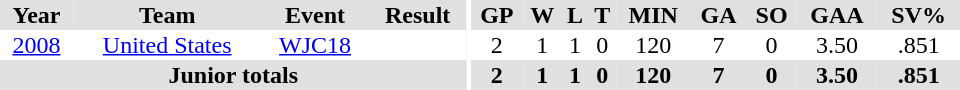<table border="0" cellpadding="1" cellspacing="0" ID="Table3" style="text-align:center; width:40em">
<tr ALIGN="center" bgcolor="#e0e0e0">
<th>Year</th>
<th>Team</th>
<th>Event</th>
<th>Result</th>
<th rowspan="99" bgcolor="#ffffff"></th>
<th>GP</th>
<th>W</th>
<th>L</th>
<th>T</th>
<th>MIN</th>
<th>GA</th>
<th>SO</th>
<th>GAA</th>
<th>SV%</th>
</tr>
<tr ALIGN="center">
<td><a href='#'>2008</a></td>
<td><a href='#'>United States</a></td>
<td><a href='#'>WJC18</a></td>
<td></td>
<td>2</td>
<td>1</td>
<td>1</td>
<td>0</td>
<td>120</td>
<td>7</td>
<td>0</td>
<td>3.50</td>
<td>.851</td>
</tr>
<tr ALIGN="center" bgcolor="#e0e0e0">
<th colspan=4>Junior totals</th>
<th>2</th>
<th>1</th>
<th>1</th>
<th>0</th>
<th>120</th>
<th>7</th>
<th>0</th>
<th>3.50</th>
<th>.851</th>
</tr>
</table>
